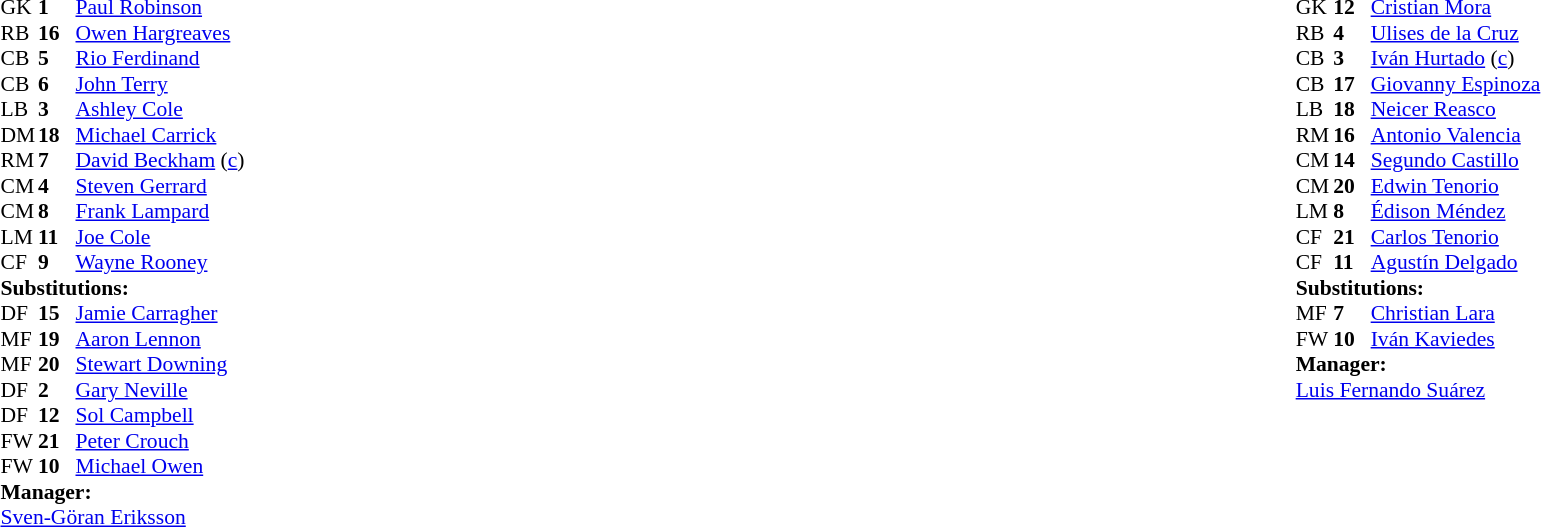<table width="100%">
<tr>
<td valign="top" width="40%"><br><table style="font-size: 90%" cellspacing="0" cellpadding="0">
<tr>
<th width="25"></th>
<th width="25"></th>
</tr>
<tr>
<td>GK</td>
<td><strong>1</strong></td>
<td><a href='#'>Paul Robinson</a></td>
<td></td>
</tr>
<tr>
<td>RB</td>
<td><strong>16</strong></td>
<td><a href='#'>Owen Hargreaves</a></td>
</tr>
<tr>
<td>CB</td>
<td><strong>5</strong></td>
<td><a href='#'>Rio Ferdinand</a></td>
</tr>
<tr>
<td>CB</td>
<td><strong>6</strong></td>
<td><a href='#'>John Terry</a></td>
<td></td>
</tr>
<tr>
<td>LB</td>
<td><strong>3</strong></td>
<td><a href='#'>Ashley Cole</a></td>
</tr>
<tr>
<td>DM</td>
<td><strong>18</strong></td>
<td><a href='#'>Michael Carrick</a></td>
</tr>
<tr>
<td>RM</td>
<td><strong>7</strong></td>
<td><a href='#'>David Beckham</a> (<a href='#'>c</a>)</td>
<td></td>
<td></td>
</tr>
<tr>
<td>CM</td>
<td><strong>4</strong></td>
<td><a href='#'>Steven Gerrard</a></td>
<td></td>
<td></td>
</tr>
<tr>
<td>CM</td>
<td><strong>8</strong></td>
<td><a href='#'>Frank Lampard</a></td>
</tr>
<tr>
<td>LM</td>
<td><strong>11</strong></td>
<td><a href='#'>Joe Cole</a></td>
<td></td>
<td></td>
</tr>
<tr>
<td>CF</td>
<td><strong>9</strong></td>
<td><a href='#'>Wayne Rooney</a></td>
</tr>
<tr>
<td colspan=3><strong>Substitutions:</strong></td>
</tr>
<tr>
<td>DF</td>
<td><strong>15</strong></td>
<td><a href='#'>Jamie Carragher</a></td>
<td></td>
<td></td>
</tr>
<tr>
<td>MF</td>
<td><strong>19</strong></td>
<td><a href='#'>Aaron Lennon</a></td>
<td></td>
<td></td>
</tr>
<tr>
<td>MF</td>
<td><strong>20</strong></td>
<td><a href='#'>Stewart Downing</a></td>
<td></td>
<td></td>
</tr>
<tr>
<td>DF</td>
<td><strong>2</strong></td>
<td><a href='#'>Gary Neville</a></td>
</tr>
<tr>
<td>DF</td>
<td><strong>12</strong></td>
<td><a href='#'>Sol Campbell</a></td>
</tr>
<tr>
<td>FW</td>
<td><strong>21</strong></td>
<td><a href='#'>Peter Crouch</a></td>
</tr>
<tr>
<td>FW</td>
<td><strong>10</strong></td>
<td><a href='#'>Michael Owen</a></td>
</tr>
<tr>
<td colspan=3><strong>Manager:</strong></td>
</tr>
<tr>
<td colspan="4"> <a href='#'>Sven-Göran Eriksson</a></td>
</tr>
</table>
</td>
<td valign="top"></td>
<td valign="top" width="50%"><br><table style="font-size: 90%" cellspacing="0" cellpadding="0" align="center">
<tr>
<th width="25"></th>
<th width="25"></th>
</tr>
<tr>
<td>GK</td>
<td><strong>12</strong></td>
<td><a href='#'>Cristian Mora</a></td>
</tr>
<tr>
<td>RB</td>
<td><strong>4</strong></td>
<td><a href='#'>Ulises de la Cruz</a></td>
<td></td>
</tr>
<tr>
<td>CB</td>
<td><strong>3</strong></td>
<td><a href='#'>Iván Hurtado</a> (<a href='#'>c</a>)</td>
</tr>
<tr>
<td>CB</td>
<td><strong>17</strong></td>
<td><a href='#'>Giovanny Espinoza</a></td>
</tr>
<tr>
<td>LB</td>
<td><strong>18</strong></td>
<td><a href='#'>Neicer Reasco</a></td>
</tr>
<tr>
<td>RM</td>
<td><strong>16</strong></td>
<td><a href='#'>Antonio Valencia</a></td>
<td></td>
</tr>
<tr>
<td>CM</td>
<td><strong>14</strong></td>
<td><a href='#'>Segundo Castillo</a></td>
</tr>
<tr>
<td>CM</td>
<td><strong>20</strong></td>
<td><a href='#'>Edwin Tenorio</a></td>
<td></td>
<td></td>
</tr>
<tr>
<td>LM</td>
<td><strong>8</strong></td>
<td><a href='#'>Édison Méndez</a></td>
</tr>
<tr>
<td>CF</td>
<td><strong>21</strong></td>
<td><a href='#'>Carlos Tenorio</a></td>
<td></td>
<td></td>
</tr>
<tr>
<td>CF</td>
<td><strong>11</strong></td>
<td><a href='#'>Agustín Delgado</a></td>
</tr>
<tr>
<td colspan=3><strong>Substitutions:</strong></td>
</tr>
<tr>
<td>MF</td>
<td><strong>7</strong></td>
<td><a href='#'>Christian Lara</a></td>
<td></td>
<td></td>
</tr>
<tr>
<td>FW</td>
<td><strong>10</strong></td>
<td><a href='#'>Iván Kaviedes</a></td>
<td></td>
<td></td>
</tr>
<tr>
<td colspan=3><strong>Manager:</strong></td>
</tr>
<tr>
<td colspan="4"> <a href='#'>Luis Fernando Suárez</a></td>
</tr>
</table>
</td>
</tr>
</table>
